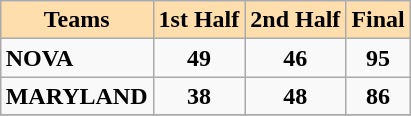<table class="wikitable" align=right>
<tr bgcolor=#ffdead align=center>
<td colspan=1><strong>Teams</strong></td>
<td colspan=1><strong>1st Half</strong></td>
<td colspan=1><strong>2nd Half</strong></td>
<td colspan=1><strong>Final</strong></td>
</tr>
<tr>
<td><strong>NOVA</strong></td>
<td align=center><strong>49</strong></td>
<td align=center><strong>46</strong></td>
<td align=center><strong>95</strong></td>
</tr>
<tr>
<td><strong>MARYLAND</strong></td>
<td align=center><strong>38</strong></td>
<td align=center><strong>48</strong></td>
<td align=center><strong>86</strong></td>
</tr>
<tr>
</tr>
</table>
